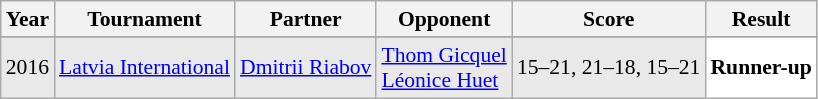<table class="sortable wikitable" style="font-size: 90%;">
<tr>
<th>Year</th>
<th>Tournament</th>
<th>Partner</th>
<th>Opponent</th>
<th>Score</th>
<th>Result</th>
</tr>
<tr>
</tr>
<tr style="background:#E9E9E9">
<td align="center">2016</td>
<td align="left"><a href='#'>Latvia International</a></td>
<td align="left"> <a href='#'>Dmitrii Riabov</a></td>
<td align="left"> <a href='#'>Thom Gicquel</a> <br>  <a href='#'>Léonice Huet</a></td>
<td align="left">15–21, 21–18, 15–21</td>
<td style="text-align:left; background:white"> <strong>Runner-up</strong></td>
</tr>
</table>
